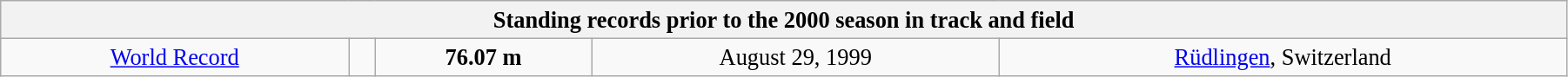<table class="wikitable" style=" text-align:center; font-size:110%;" width="95%">
<tr>
<th colspan="5">Standing records prior to the 2000 season in track and field</th>
</tr>
<tr>
<td><a href='#'>World Record</a></td>
<td></td>
<td><strong>76.07 m </strong></td>
<td>August 29, 1999</td>
<td> <a href='#'>Rüdlingen</a>, Switzerland</td>
</tr>
</table>
